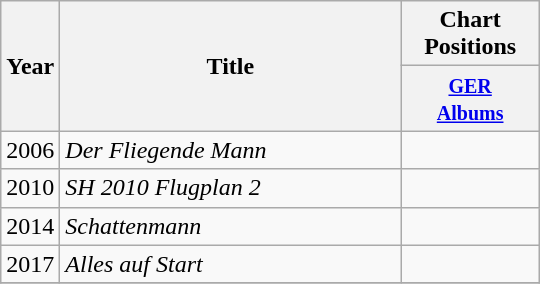<table class="wikitable">
<tr>
<th width="28" rowspan="2"><strong>Year</strong></th>
<th width="220" rowspan="2"><strong>Title</strong></th>
<th colspan="2"><strong>Chart Positions</strong></th>
</tr>
<tr>
<th width="85"><small><a href='#'>GER <br>Albums</a></small></th>
</tr>
<tr>
<td align="left">2006</td>
<td><em>Der Fliegende Mann</em></td>
<td></td>
</tr>
<tr>
<td align="left">2010</td>
<td><em>SH 2010 Flugplan 2</em></td>
<td></td>
</tr>
<tr>
<td align="left">2014</td>
<td><em>Schattenmann</em></td>
<td></td>
</tr>
<tr>
<td align="left">2017</td>
<td><em>Alles auf Start</em></td>
<td></td>
</tr>
<tr>
</tr>
</table>
